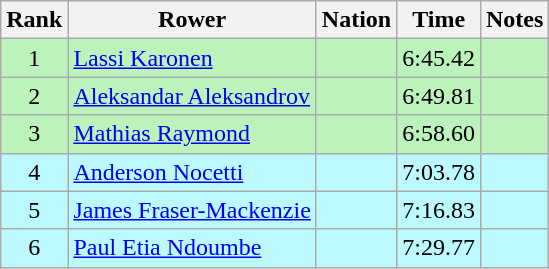<table class="wikitable sortable" style="text-align:center">
<tr>
<th>Rank</th>
<th>Rower</th>
<th>Nation</th>
<th>Time</th>
<th>Notes</th>
</tr>
<tr bgcolor=bbf3bb>
<td>1</td>
<td align=left><a href='#'>Lassi Karonen</a></td>
<td align=left></td>
<td>6:45.42</td>
<td></td>
</tr>
<tr bgcolor=bbf3bb>
<td>2</td>
<td align=left><a href='#'>Aleksandar Aleksandrov</a></td>
<td align=left></td>
<td>6:49.81</td>
<td></td>
</tr>
<tr bgcolor=bbf3bb>
<td>3</td>
<td align=left><a href='#'>Mathias Raymond</a></td>
<td align=left></td>
<td>6:58.60</td>
<td></td>
</tr>
<tr bgcolor=bbf9ff>
<td>4</td>
<td align=left><a href='#'>Anderson Nocetti</a></td>
<td align=left></td>
<td>7:03.78</td>
<td></td>
</tr>
<tr bgcolor=bbf9ff>
<td>5</td>
<td align=left><a href='#'>James Fraser-Mackenzie</a></td>
<td align=left></td>
<td>7:16.83</td>
<td></td>
</tr>
<tr bgcolor=bbf9ff>
<td>6</td>
<td align=left><a href='#'>Paul Etia Ndoumbe</a></td>
<td align=left></td>
<td>7:29.77</td>
<td></td>
</tr>
</table>
